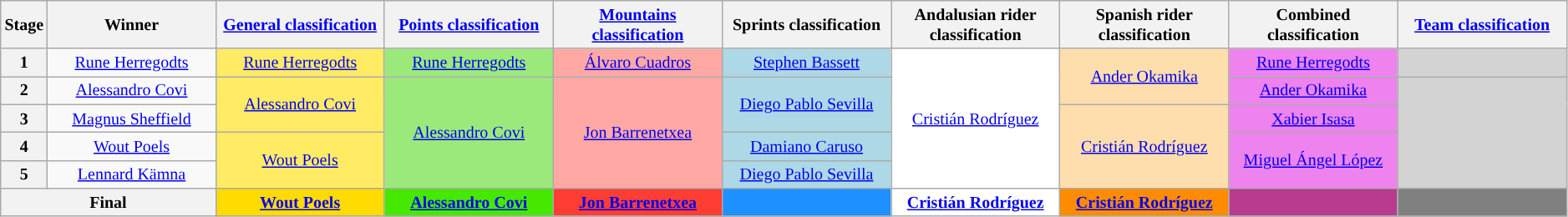<table class="wikitable" style="text-align: center; font-size:smaller;">
<tr style="background:#efefef;">
<th width="1%">Stage</th>
<th width="11%">Winner</th>
<th width="11%"><a href='#'>General classification</a><br></th>
<th width="11%"><a href='#'>Points classification</a><br></th>
<th width="11%"><a href='#'>Mountains classification</a><br></th>
<th width="11%">Sprints classification<br></th>
<th width="11%">Andalusian rider classification<br></th>
<th width="11%">Spanish rider classification</th>
<th width="11%">Combined classification</th>
<th width="11%"><a href='#'>Team classification</a></th>
</tr>
<tr>
<th>1</th>
<td><a href='#'>Rune Herregodts</a></td>
<td style="background:#FFEB64;"><a href='#'>Rune Herregodts</a></td>
<td style="background:#9CE97B;"><a href='#'>Rune Herregodts</a></td>
<td style="background:#FFA8A4;"><a href='#'>Álvaro Cuadros</a></td>
<td style="background:lightblue;"><a href='#'>Stephen Bassett</a></td>
<td style="background:white;" rowspan="5"><a href='#'>Cristián Rodríguez</a></td>
<td style="background:navajowhite;" rowspan="2"><a href='#'>Ander Okamika</a></td>
<td style="background:violet;"><a href='#'>Rune Herregodts</a></td>
<td style="background:lightgrey;"></td>
</tr>
<tr>
<th>2</th>
<td><a href='#'>Alessandro Covi</a></td>
<td style="background:#FFEB64;" rowspan="2"><a href='#'>Alessandro Covi</a></td>
<td style="background:#9CE97B;" rowspan="4"><a href='#'>Alessandro Covi</a></td>
<td style="background:#FFA8A4;" rowspan="4"><a href='#'>Jon Barrenetxea</a></td>
<td style="background:lightblue;" rowspan="2"><a href='#'>Diego Pablo Sevilla</a></td>
<td style="background:violet;"><a href='#'>Ander Okamika</a></td>
<td style="background:lightgrey;" rowspan="4"></td>
</tr>
<tr>
<th>3</th>
<td><a href='#'>Magnus Sheffield</a></td>
<td style="background:navajowhite;" rowspan="3"><a href='#'>Cristián Rodríguez</a></td>
<td style="background:violet;"><a href='#'>Xabier Isasa</a></td>
</tr>
<tr>
<th>4</th>
<td><a href='#'>Wout Poels</a></td>
<td style="background:#FFEB64;" rowspan="2"><a href='#'>Wout Poels</a></td>
<td style="background:lightblue;"><a href='#'>Damiano Caruso</a></td>
<td style="background:violet;" rowspan="2"><a href='#'>Miguel Ángel López</a></td>
</tr>
<tr>
<th>5</th>
<td><a href='#'>Lennard Kämna</a></td>
<td style="background:lightblue;"><a href='#'>Diego Pablo Sevilla</a></td>
</tr>
<tr>
<th colspan="2">Final</th>
<th style="background:#FFDB00;"><a href='#'>Wout Poels</a></th>
<th style="background:#46E800;"><a href='#'>Alessandro Covi</a></th>
<th style="background:#FF3E33;"><a href='#'>Jon Barrenetxea</a></th>
<th style="background:dodgerblue;"></th>
<th style="background:white;"><a href='#'>Cristián Rodríguez</a></th>
<th style="background:#FF8C00;"><a href='#'>Cristián Rodríguez</a></th>
<th style="background:#B93B8F;"></th>
<th style="background:grey;"></th>
</tr>
</table>
